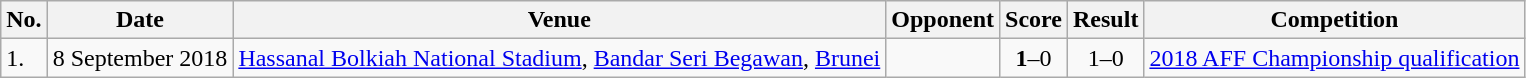<table class="wikitable" style="font-size:100%;">
<tr>
<th>No.</th>
<th>Date</th>
<th>Venue</th>
<th>Opponent</th>
<th>Score</th>
<th>Result</th>
<th>Competition</th>
</tr>
<tr>
<td>1.</td>
<td>8 September 2018</td>
<td><a href='#'>Hassanal Bolkiah National Stadium</a>, <a href='#'>Bandar Seri Begawan</a>, <a href='#'>Brunei</a></td>
<td></td>
<td align=center><strong>1</strong>–0</td>
<td align=center>1–0</td>
<td><a href='#'>2018 AFF Championship qualification</a></td>
</tr>
</table>
